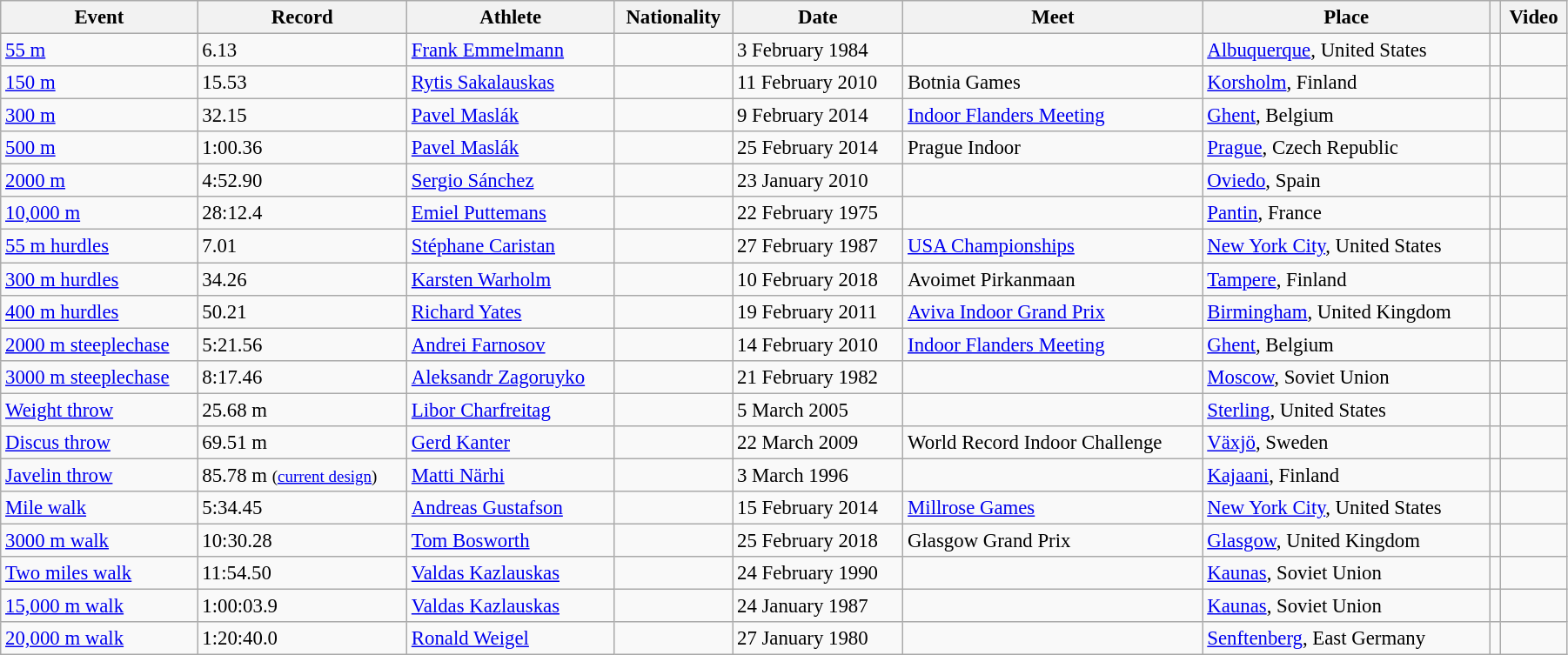<table class="wikitable" style="font-size:95%; width: 95%;">
<tr>
<th>Event</th>
<th>Record</th>
<th>Athlete</th>
<th>Nationality</th>
<th>Date</th>
<th>Meet</th>
<th>Place</th>
<th></th>
<th>Video</th>
</tr>
<tr>
<td><a href='#'>55 m</a></td>
<td>6.13 </td>
<td><a href='#'>Frank Emmelmann</a></td>
<td></td>
<td>3 February 1984</td>
<td></td>
<td><a href='#'>Albuquerque</a>, United States</td>
<td></td>
<td></td>
</tr>
<tr>
<td><a href='#'>150 m</a></td>
<td>15.53 </td>
<td><a href='#'>Rytis Sakalauskas</a></td>
<td></td>
<td>11 February 2010</td>
<td>Botnia Games</td>
<td><a href='#'>Korsholm</a>, Finland</td>
<td></td>
<td></td>
</tr>
<tr>
<td><a href='#'>300 m</a></td>
<td>32.15</td>
<td><a href='#'>Pavel Maslák</a></td>
<td></td>
<td>9 February 2014</td>
<td><a href='#'>Indoor Flanders Meeting</a></td>
<td><a href='#'>Ghent</a>, Belgium</td>
<td></td>
<td></td>
</tr>
<tr>
<td><a href='#'>500 m</a></td>
<td>1:00.36</td>
<td><a href='#'>Pavel Maslák</a></td>
<td></td>
<td>25 February 2014</td>
<td>Prague Indoor</td>
<td><a href='#'>Prague</a>, Czech Republic</td>
<td></td>
<td></td>
</tr>
<tr>
<td><a href='#'>2000 m</a></td>
<td>4:52.90</td>
<td><a href='#'>Sergio Sánchez</a></td>
<td></td>
<td>23 January 2010</td>
<td></td>
<td><a href='#'>Oviedo</a>, Spain</td>
<td></td>
<td></td>
</tr>
<tr>
<td><a href='#'>10,000 m</a></td>
<td>28:12.4 </td>
<td><a href='#'>Emiel Puttemans</a></td>
<td></td>
<td>22 February 1975</td>
<td></td>
<td><a href='#'>Pantin</a>, France</td>
<td></td>
<td></td>
</tr>
<tr>
<td><a href='#'>55 m hurdles</a></td>
<td>7.01</td>
<td><a href='#'>Stéphane Caristan</a></td>
<td></td>
<td>27 February 1987</td>
<td><a href='#'>USA Championships</a></td>
<td><a href='#'>New York City</a>, United States</td>
<td></td>
<td></td>
</tr>
<tr>
<td><a href='#'>300 m hurdles</a></td>
<td>34.26  </td>
<td><a href='#'>Karsten Warholm</a></td>
<td></td>
<td>10 February 2018</td>
<td>Avoimet Pirkanmaan</td>
<td><a href='#'>Tampere</a>, Finland</td>
<td></td>
<td></td>
</tr>
<tr>
<td><a href='#'>400 m hurdles</a></td>
<td>50.21</td>
<td><a href='#'>Richard Yates</a></td>
<td></td>
<td>19 February 2011</td>
<td><a href='#'>Aviva Indoor Grand Prix</a></td>
<td><a href='#'>Birmingham</a>, United Kingdom</td>
<td></td>
<td></td>
</tr>
<tr>
<td><a href='#'>2000 m steeplechase</a></td>
<td>5:21.56</td>
<td><a href='#'>Andrei Farnosov</a></td>
<td></td>
<td>14 February 2010</td>
<td><a href='#'>Indoor Flanders Meeting</a></td>
<td><a href='#'>Ghent</a>, Belgium</td>
<td></td>
<td></td>
</tr>
<tr>
<td><a href='#'>3000 m steeplechase</a></td>
<td>8:17.46 </td>
<td><a href='#'>Aleksandr Zagoruyko</a></td>
<td></td>
<td>21 February 1982</td>
<td></td>
<td><a href='#'>Moscow</a>, Soviet Union</td>
<td></td>
<td></td>
</tr>
<tr>
<td><a href='#'>Weight throw</a></td>
<td>25.68 m</td>
<td><a href='#'>Libor Charfreitag</a></td>
<td></td>
<td>5 March 2005</td>
<td></td>
<td><a href='#'>Sterling</a>, United States</td>
<td></td>
<td></td>
</tr>
<tr>
<td><a href='#'>Discus throw</a></td>
<td>69.51 m </td>
<td><a href='#'>Gerd Kanter</a></td>
<td></td>
<td>22 March 2009</td>
<td>World Record Indoor Challenge</td>
<td><a href='#'>Växjö</a>, Sweden</td>
<td></td>
<td></td>
</tr>
<tr>
<td><a href='#'>Javelin throw</a></td>
<td>85.78 m <small>(<a href='#'>current design</a>)</small></td>
<td><a href='#'>Matti Närhi</a></td>
<td></td>
<td>3 March 1996</td>
<td></td>
<td><a href='#'>Kajaani</a>, Finland</td>
<td></td>
<td></td>
</tr>
<tr>
<td><a href='#'>Mile walk</a></td>
<td>5:34.45</td>
<td><a href='#'>Andreas Gustafson</a></td>
<td></td>
<td>15 February 2014</td>
<td><a href='#'>Millrose Games</a></td>
<td><a href='#'>New York City</a>, United States</td>
<td></td>
<td></td>
</tr>
<tr>
<td><a href='#'>3000 m walk</a></td>
<td>10:30.28 </td>
<td><a href='#'>Tom Bosworth</a></td>
<td></td>
<td>25 February 2018</td>
<td>Glasgow Grand Prix</td>
<td><a href='#'>Glasgow</a>, United Kingdom</td>
<td></td>
<td></td>
</tr>
<tr>
<td><a href='#'>Two miles walk</a></td>
<td>11:54.50 </td>
<td><a href='#'>Valdas Kazlauskas</a></td>
<td></td>
<td>24 February 1990</td>
<td></td>
<td><a href='#'>Kaunas</a>, Soviet Union</td>
<td></td>
<td></td>
</tr>
<tr>
<td><a href='#'>15,000 m walk</a></td>
<td>1:00:03.9 </td>
<td><a href='#'>Valdas Kazlauskas</a></td>
<td></td>
<td>24 January 1987</td>
<td></td>
<td><a href='#'>Kaunas</a>, Soviet Union</td>
<td></td>
<td></td>
</tr>
<tr>
<td><a href='#'>20,000 m walk</a></td>
<td>1:20:40.0  </td>
<td><a href='#'>Ronald Weigel</a></td>
<td></td>
<td>27 January 1980</td>
<td></td>
<td><a href='#'>Senftenberg</a>, East Germany</td>
<td></td>
<td></td>
</tr>
</table>
